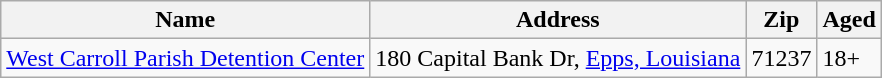<table class="wikitable">
<tr>
<th>Name</th>
<th>Address</th>
<th>Zip</th>
<th>Aged</th>
</tr>
<tr>
<td><a href='#'>West Carroll Parish Detention Center</a></td>
<td>180 Capital Bank Dr, <a href='#'>Epps, Louisiana</a></td>
<td>71237</td>
<td>18+</td>
</tr>
</table>
